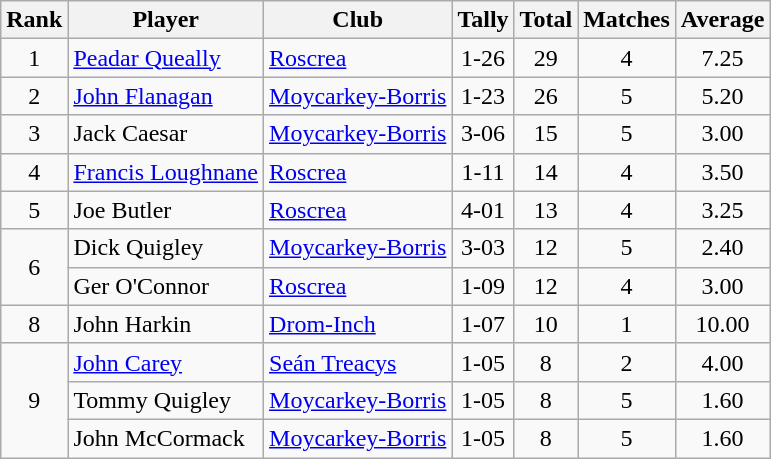<table class="wikitable">
<tr>
<th>Rank</th>
<th>Player</th>
<th>Club</th>
<th>Tally</th>
<th>Total</th>
<th>Matches</th>
<th>Average</th>
</tr>
<tr>
<td rowspan="1" style="text-align:center;">1</td>
<td><a href='#'>Peadar Queally</a></td>
<td><a href='#'>Roscrea</a></td>
<td align=center>1-26</td>
<td align=center>29</td>
<td align=center>4</td>
<td align=center>7.25</td>
</tr>
<tr>
<td rowspan="1" style="text-align:center;">2</td>
<td><a href='#'>John Flanagan</a></td>
<td><a href='#'>Moycarkey-Borris</a></td>
<td align=center>1-23</td>
<td align=center>26</td>
<td align=center>5</td>
<td align=center>5.20</td>
</tr>
<tr>
<td rowspan="1" style="text-align:center;">3</td>
<td>Jack Caesar</td>
<td><a href='#'>Moycarkey-Borris</a></td>
<td align=center>3-06</td>
<td align=center>15</td>
<td align=center>5</td>
<td align=center>3.00</td>
</tr>
<tr>
<td rowspan="1" style="text-align:center;">4</td>
<td><a href='#'>Francis Loughnane</a></td>
<td><a href='#'>Roscrea</a></td>
<td align=center>1-11</td>
<td align=center>14</td>
<td align=center>4</td>
<td align=center>3.50</td>
</tr>
<tr>
<td rowspan="1" style="text-align:center;">5</td>
<td>Joe Butler</td>
<td><a href='#'>Roscrea</a></td>
<td align=center>4-01</td>
<td align=center>13</td>
<td align=center>4</td>
<td align=center>3.25</td>
</tr>
<tr>
<td rowspan="2" style="text-align:center;">6</td>
<td>Dick Quigley</td>
<td><a href='#'>Moycarkey-Borris</a></td>
<td align=center>3-03</td>
<td align=center>12</td>
<td align=center>5</td>
<td align=center>2.40</td>
</tr>
<tr>
<td>Ger O'Connor</td>
<td><a href='#'>Roscrea</a></td>
<td align=center>1-09</td>
<td align=center>12</td>
<td align=center>4</td>
<td align=center>3.00</td>
</tr>
<tr>
<td rowspan="1" style="text-align:center;">8</td>
<td>John Harkin</td>
<td><a href='#'>Drom-Inch</a></td>
<td align=center>1-07</td>
<td align=center>10</td>
<td align=center>1</td>
<td align=center>10.00</td>
</tr>
<tr>
<td rowspan="3" style="text-align:center;">9</td>
<td><a href='#'>John Carey</a></td>
<td><a href='#'>Seán Treacys</a></td>
<td align=center>1-05</td>
<td align=center>8</td>
<td align=center>2</td>
<td align=center>4.00</td>
</tr>
<tr>
<td>Tommy Quigley</td>
<td><a href='#'>Moycarkey-Borris</a></td>
<td align=center>1-05</td>
<td align=center>8</td>
<td align=center>5</td>
<td align=center>1.60</td>
</tr>
<tr>
<td>John McCormack</td>
<td><a href='#'>Moycarkey-Borris</a></td>
<td align=center>1-05</td>
<td align=center>8</td>
<td align=center>5</td>
<td align=center>1.60</td>
</tr>
</table>
